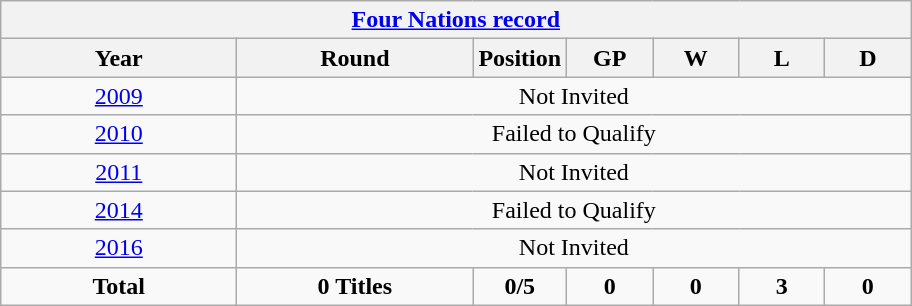<table class="wikitable" style="text-align: center;">
<tr>
<th colspan=9><a href='#'>Four Nations record</a></th>
</tr>
<tr>
<th width=150>Year</th>
<th width=150>Round</th>
<th width=50>Position</th>
<th width=50>GP</th>
<th width=50>W</th>
<th width=50>L</th>
<th width=50>D</th>
</tr>
<tr>
<td> <a href='#'>2009</a></td>
<td rowspan=1 colspan=8>Not Invited</td>
</tr>
<tr>
<td> <a href='#'>2010</a></td>
<td rowspan=1 colspan=8>Failed to Qualify</td>
</tr>
<tr>
<td> <a href='#'>2011</a></td>
<td rowspan=1 colspan=8>Not Invited</td>
</tr>
<tr>
<td> <a href='#'>2014</a></td>
<td rowspan=1 colspan=8>Failed to Qualify</td>
</tr>
<tr>
<td> <a href='#'>2016</a></td>
<td rowspan=1 colspan=8>Not Invited</td>
</tr>
<tr>
<td><strong>Total</strong></td>
<td><strong>0 Titles</strong></td>
<td><strong>0/5</strong></td>
<td><strong>0</strong></td>
<td><strong>0</strong></td>
<td><strong>3</strong></td>
<td><strong>0</strong></td>
</tr>
</table>
